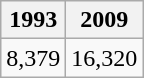<table class="wikitable" border="1">
<tr>
<th>1993</th>
<th>2009</th>
</tr>
<tr>
<td>8,379</td>
<td>16,320</td>
</tr>
</table>
